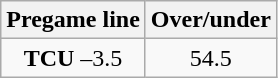<table class="wikitable" style="margin-left: auto; margin-right: auto; border: none; display: inline-table;">
<tr align="center">
<th style=>Pregame line</th>
<th style=>Over/under</th>
</tr>
<tr align="center">
<td><strong>TCU</strong> –3.5</td>
<td>54.5</td>
</tr>
</table>
